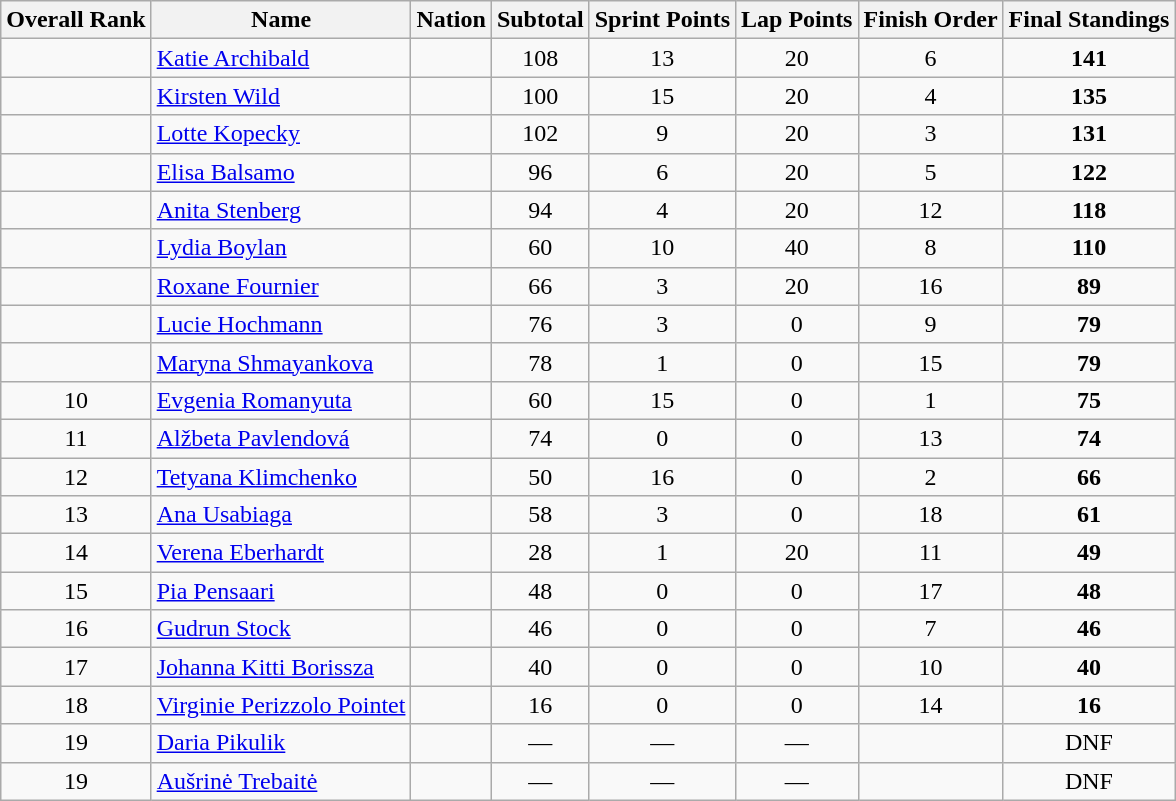<table class="wikitable sortable" style="text-align:center">
<tr>
<th>Overall Rank</th>
<th>Name</th>
<th>Nation</th>
<th>Subtotal</th>
<th>Sprint Points</th>
<th>Lap Points</th>
<th>Finish Order</th>
<th>Final Standings</th>
</tr>
<tr>
<td></td>
<td align=left><a href='#'>Katie Archibald</a></td>
<td align=left></td>
<td>108</td>
<td>13</td>
<td>20</td>
<td>6</td>
<td><strong>141</strong></td>
</tr>
<tr>
<td></td>
<td align=left><a href='#'>Kirsten Wild</a></td>
<td align=left></td>
<td>100</td>
<td>15</td>
<td>20</td>
<td>4</td>
<td><strong>135</strong></td>
</tr>
<tr>
<td></td>
<td align=left><a href='#'>Lotte Kopecky</a></td>
<td align=left></td>
<td>102</td>
<td>9</td>
<td>20</td>
<td>3</td>
<td><strong>131</strong></td>
</tr>
<tr>
<td></td>
<td align=left><a href='#'>Elisa Balsamo</a></td>
<td align=left></td>
<td>96</td>
<td>6</td>
<td>20</td>
<td>5</td>
<td><strong>122</strong></td>
</tr>
<tr>
<td></td>
<td align=left><a href='#'>Anita Stenberg</a></td>
<td align=left></td>
<td>94</td>
<td>4</td>
<td>20</td>
<td>12</td>
<td><strong>118</strong></td>
</tr>
<tr>
<td></td>
<td align=left><a href='#'>Lydia Boylan</a></td>
<td align=left></td>
<td>60</td>
<td>10</td>
<td>40</td>
<td>8</td>
<td><strong>110</strong></td>
</tr>
<tr>
<td></td>
<td align=left><a href='#'>Roxane Fournier</a></td>
<td align=left></td>
<td>66</td>
<td>3</td>
<td>20</td>
<td>16</td>
<td><strong>89</strong></td>
</tr>
<tr>
<td></td>
<td align=left><a href='#'>Lucie Hochmann</a></td>
<td align=left></td>
<td>76</td>
<td>3</td>
<td>0</td>
<td>9</td>
<td><strong>79</strong></td>
</tr>
<tr>
<td></td>
<td align=left><a href='#'>Maryna Shmayankova</a></td>
<td align=left></td>
<td>78</td>
<td>1</td>
<td>0</td>
<td>15</td>
<td><strong>79</strong></td>
</tr>
<tr>
<td>10</td>
<td align=left><a href='#'>Evgenia Romanyuta</a></td>
<td align=left></td>
<td>60</td>
<td>15</td>
<td>0</td>
<td>1</td>
<td><strong>75</strong></td>
</tr>
<tr>
<td>11</td>
<td align=left><a href='#'>Alžbeta Pavlendová</a></td>
<td align=left></td>
<td>74</td>
<td>0</td>
<td>0</td>
<td>13</td>
<td><strong>74</strong></td>
</tr>
<tr>
<td>12</td>
<td align=left><a href='#'>Tetyana Klimchenko</a></td>
<td align=left></td>
<td>50</td>
<td>16</td>
<td>0</td>
<td>2</td>
<td><strong>66</strong></td>
</tr>
<tr>
<td>13</td>
<td align=left><a href='#'>Ana Usabiaga</a></td>
<td align=left></td>
<td>58</td>
<td>3</td>
<td>0</td>
<td>18</td>
<td><strong>61</strong></td>
</tr>
<tr>
<td>14</td>
<td align=left><a href='#'>Verena Eberhardt</a></td>
<td align=left></td>
<td>28</td>
<td>1</td>
<td>20</td>
<td>11</td>
<td><strong>49</strong></td>
</tr>
<tr>
<td>15</td>
<td align=left><a href='#'>Pia Pensaari</a></td>
<td align=left></td>
<td>48</td>
<td>0</td>
<td>0</td>
<td>17</td>
<td><strong>48</strong></td>
</tr>
<tr>
<td>16</td>
<td align=left><a href='#'>Gudrun Stock</a></td>
<td align=left></td>
<td>46</td>
<td>0</td>
<td>0</td>
<td>7</td>
<td><strong>46</strong></td>
</tr>
<tr>
<td>17</td>
<td align=left><a href='#'>Johanna Kitti Borissza</a></td>
<td align=left></td>
<td>40</td>
<td>0</td>
<td>0</td>
<td>10</td>
<td><strong>40</strong></td>
</tr>
<tr>
<td>18</td>
<td align=left><a href='#'>Virginie Perizzolo Pointet</a></td>
<td align=left></td>
<td>16</td>
<td>0</td>
<td>0</td>
<td>14</td>
<td><strong>16</strong></td>
</tr>
<tr>
<td>19</td>
<td align=left><a href='#'>Daria Pikulik</a></td>
<td align=left></td>
<td>—</td>
<td>—</td>
<td>—</td>
<td></td>
<td>DNF</td>
</tr>
<tr>
<td>19</td>
<td align=left><a href='#'>Aušrinė Trebaitė</a></td>
<td align=left></td>
<td>—</td>
<td>—</td>
<td>—</td>
<td></td>
<td>DNF</td>
</tr>
</table>
